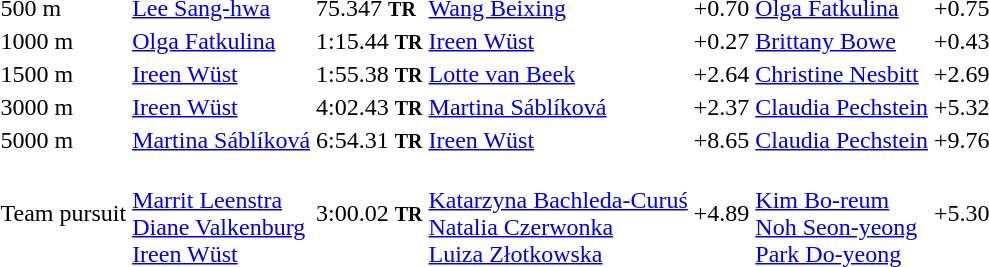<table>
<tr>
<td>500 m<br></td>
<td><a href='#'>Lee Sang-hwa</a><br><small></small></td>
<td>75.347 <small><strong>TR</strong></small></td>
<td><a href='#'>Wang Beixing</a><br><small></small></td>
<td>+0.70</td>
<td><a href='#'>Olga Fatkulina</a><br><small></small></td>
<td>+0.75</td>
</tr>
<tr>
<td>1000 m<br></td>
<td><a href='#'>Olga Fatkulina</a><br><small></small></td>
<td>1:15.44 <small><strong>TR</strong></small></td>
<td><a href='#'>Ireen Wüst</a><br><small></small></td>
<td>+0.27</td>
<td><a href='#'>Brittany Bowe</a><br><small></small></td>
<td>+0.43</td>
</tr>
<tr>
<td>1500 m<br></td>
<td><a href='#'>Ireen Wüst</a><br><small></small></td>
<td>1:55.38 <small><strong>TR</strong></small></td>
<td><a href='#'>Lotte van Beek</a><br><small></small></td>
<td>+2.64</td>
<td><a href='#'>Christine Nesbitt</a><br><small></small></td>
<td>+2.69</td>
</tr>
<tr>
<td>3000 m<br></td>
<td><a href='#'>Ireen Wüst</a><br><small></small></td>
<td>4:02.43 <small><strong>TR</strong></small></td>
<td><a href='#'>Martina Sáblíková</a><br><small></small></td>
<td>+2.37</td>
<td><a href='#'>Claudia Pechstein</a><br><small></small></td>
<td>+5.32</td>
</tr>
<tr>
<td>5000 m<br></td>
<td><a href='#'>Martina Sáblíková</a><br><small></small></td>
<td>6:54.31 <small><strong>TR</strong></small></td>
<td><a href='#'>Ireen Wüst</a><br><small></small></td>
<td>+8.65</td>
<td><a href='#'>Claudia Pechstein</a><br><small></small></td>
<td>+9.76</td>
</tr>
<tr>
<td>Team pursuit<br></td>
<td><br><a href='#'>Marrit Leenstra</a><br><a href='#'>Diane Valkenburg</a><br><a href='#'>Ireen Wüst</a></td>
<td>3:00.02 <small><strong>TR</strong></small></td>
<td><br><a href='#'>Katarzyna Bachleda-Curuś</a><br><a href='#'>Natalia Czerwonka</a><br><a href='#'>Luiza Złotkowska</a></td>
<td>+4.89</td>
<td><br><a href='#'>Kim Bo-reum</a><br><a href='#'>Noh Seon-yeong</a><br><a href='#'>Park Do-yeong</a></td>
<td>+5.30</td>
</tr>
</table>
